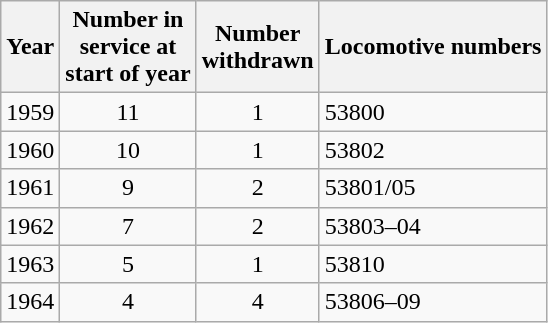<table class=wikitable style=text-align:center>
<tr>
<th>Year</th>
<th>Number in<br>service at<br>start of year</th>
<th>Number<br>withdrawn</th>
<th>Locomotive numbers</th>
</tr>
<tr>
<td>1959</td>
<td>11</td>
<td>1</td>
<td align=left>53800</td>
</tr>
<tr>
<td>1960</td>
<td>10</td>
<td>1</td>
<td align=left>53802</td>
</tr>
<tr>
<td>1961</td>
<td>9</td>
<td>2</td>
<td align=left>53801/05</td>
</tr>
<tr>
<td>1962</td>
<td>7</td>
<td>2</td>
<td align=left>53803–04</td>
</tr>
<tr>
<td>1963</td>
<td>5</td>
<td>1</td>
<td align=left>53810</td>
</tr>
<tr>
<td>1964</td>
<td>4</td>
<td>4</td>
<td align=left>53806–09</td>
</tr>
</table>
